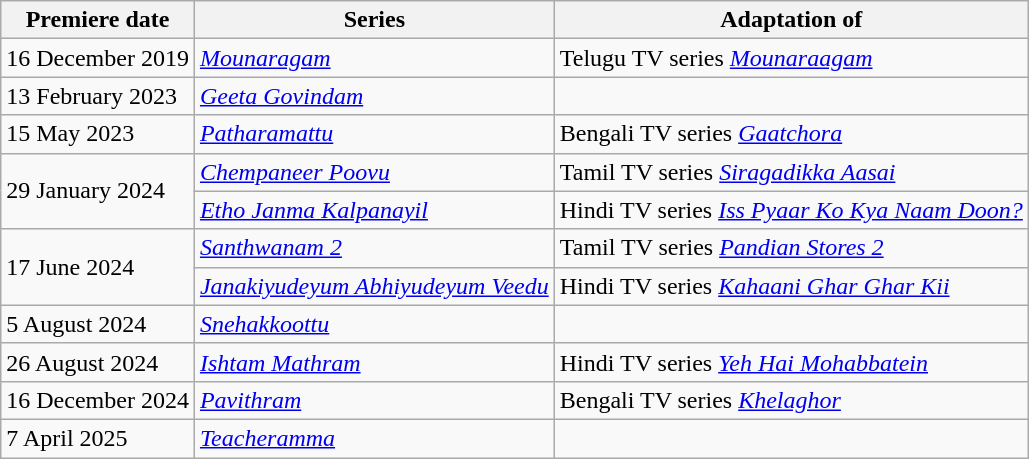<table class="wikitable sortable">
<tr>
<th>Premiere date</th>
<th>Series</th>
<th>Adaptation of</th>
</tr>
<tr>
<td>16 December 2019</td>
<td><em><a href='#'>Mounaragam</a></em></td>
<td>Telugu TV series <em><a href='#'>Mounaraagam</a></em></td>
</tr>
<tr>
<td>13 February 2023</td>
<td><em><a href='#'>Geeta Govindam</a></em></td>
<td></td>
</tr>
<tr>
<td>15 May 2023</td>
<td><em><a href='#'>Patharamattu</a></em></td>
<td>Bengali TV series <em><a href='#'>Gaatchora</a></em></td>
</tr>
<tr>
<td rowspan="2">29 January 2024</td>
<td><em><a href='#'>Chempaneer Poovu</a></em></td>
<td>Tamil TV series <em><a href='#'>Siragadikka Aasai</a></em></td>
</tr>
<tr>
<td><em><a href='#'>Etho Janma Kalpanayil</a></em></td>
<td>Hindi TV series <em><a href='#'>Iss Pyaar Ko Kya Naam Doon?</a></em></td>
</tr>
<tr>
<td rowspan="2">17 June 2024</td>
<td><em><a href='#'>Santhwanam 2</a></em></td>
<td>Tamil TV series <em><a href='#'>Pandian Stores 2</a></em></td>
</tr>
<tr>
<td><em><a href='#'>Janakiyudeyum Abhiyudeyum Veedu</a></em></td>
<td>Hindi TV series <em><a href='#'>Kahaani Ghar Ghar Kii</a></em></td>
</tr>
<tr>
<td>5 August 2024</td>
<td><em><a href='#'>Snehakkoottu</a></em></td>
<td></td>
</tr>
<tr>
<td>26 August 2024</td>
<td><em><a href='#'>Ishtam Mathram</a></em></td>
<td>Hindi TV series <em><a href='#'>Yeh Hai Mohabbatein</a></em></td>
</tr>
<tr>
<td>16 December 2024</td>
<td><em><a href='#'>Pavithram</a></em></td>
<td>Bengali TV series <em><a href='#'>Khelaghor</a></em></td>
</tr>
<tr>
<td>7 April 2025</td>
<td><em><a href='#'>Teacheramma</a></em></td>
<td></td>
</tr>
</table>
